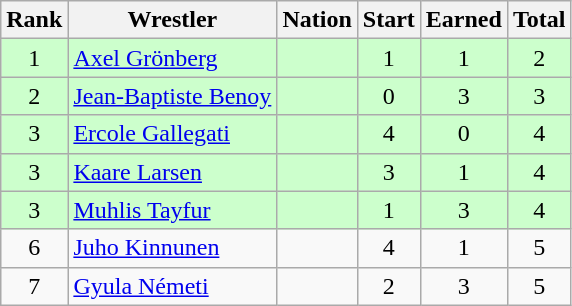<table class="wikitable sortable" style="text-align:center;">
<tr>
<th>Rank</th>
<th>Wrestler</th>
<th>Nation</th>
<th>Start</th>
<th>Earned</th>
<th>Total</th>
</tr>
<tr style="background:#cfc;">
<td>1</td>
<td align=left><a href='#'>Axel Grönberg</a></td>
<td align=left></td>
<td>1</td>
<td>1</td>
<td>2</td>
</tr>
<tr style="background:#cfc;">
<td>2</td>
<td align=left><a href='#'>Jean-Baptiste Benoy</a></td>
<td align=left></td>
<td>0</td>
<td>3</td>
<td>3</td>
</tr>
<tr style="background:#cfc;">
<td>3</td>
<td align=left><a href='#'>Ercole Gallegati</a></td>
<td align=left></td>
<td>4</td>
<td>0</td>
<td>4</td>
</tr>
<tr style="background:#cfc;">
<td>3</td>
<td align=left><a href='#'>Kaare Larsen</a></td>
<td align=left></td>
<td>3</td>
<td>1</td>
<td>4</td>
</tr>
<tr style="background:#cfc;">
<td>3</td>
<td align=left><a href='#'>Muhlis Tayfur</a></td>
<td align=left></td>
<td>1</td>
<td>3</td>
<td>4</td>
</tr>
<tr>
<td>6</td>
<td align=left><a href='#'>Juho Kinnunen</a></td>
<td align=left></td>
<td>4</td>
<td>1</td>
<td>5</td>
</tr>
<tr>
<td>7</td>
<td align=left><a href='#'>Gyula Németi</a></td>
<td align=left></td>
<td>2</td>
<td>3</td>
<td>5</td>
</tr>
</table>
